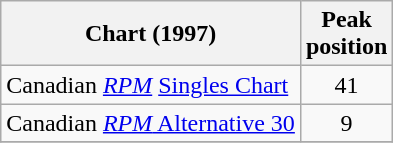<table class="wikitable">
<tr>
<th>Chart (1997)</th>
<th>Peak<br>position</th>
</tr>
<tr>
<td align="left">Canadian <em><a href='#'>RPM</a></em> <a href='#'>Singles Chart</a></td>
<td align="center">41</td>
</tr>
<tr>
<td align="left">Canadian <a href='#'><em>RPM</em> Alternative 30</a></td>
<td align="center">9</td>
</tr>
<tr>
</tr>
</table>
